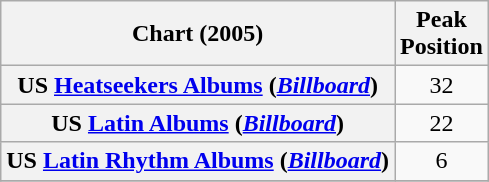<table class="wikitable plainrowheaders" style="text-align:center;">
<tr>
<th scope="col">Chart (2005)</th>
<th scope="col">Peak <br> Position</th>
</tr>
<tr>
<th scope="row">US <a href='#'>Heatseekers Albums</a> (<em><a href='#'>Billboard</a></em>)</th>
<td style="text-align:center;">32</td>
</tr>
<tr>
<th scope="row">US <a href='#'>Latin Albums</a> (<em><a href='#'>Billboard</a></em>)</th>
<td style="text-align:center;">22</td>
</tr>
<tr>
<th scope="row">US <a href='#'>Latin Rhythm Albums</a> (<em><a href='#'>Billboard</a></em>)</th>
<td style="text-align:center;">6</td>
</tr>
<tr>
</tr>
</table>
